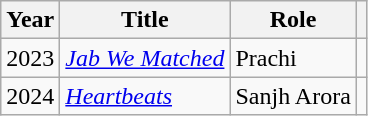<table class="wikitable">
<tr>
<th scope="col">Year</th>
<th scope="col">Title</th>
<th scope="col">Role</th>
<th scope="col" class="unsortable"></th>
</tr>
<tr>
<td>2023</td>
<td><em><a href='#'>Jab We Matched</a></em></td>
<td>Prachi</td>
<td></td>
</tr>
<tr>
<td>2024</td>
<td><em><a href='#'>Heartbeats</a></em></td>
<td>Sanjh Arora</td>
<td></td>
</tr>
</table>
